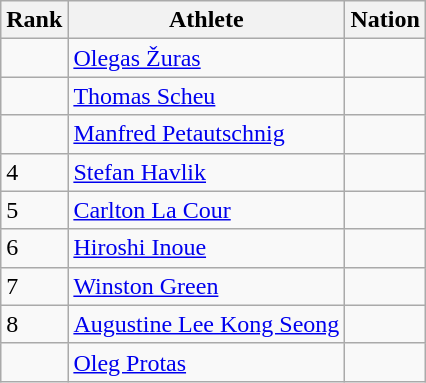<table class="wikitable sortable" style="text-align:left">
<tr>
<th scope=col>Rank</th>
<th scope=col>Athlete</th>
<th scope=col>Nation</th>
</tr>
<tr>
<td></td>
<td align=left><a href='#'>Olegas Žuras</a></td>
<td></td>
</tr>
<tr>
<td></td>
<td align=left><a href='#'>Thomas Scheu</a></td>
<td></td>
</tr>
<tr>
<td></td>
<td align=left><a href='#'>Manfred Petautschnig</a></td>
<td></td>
</tr>
<tr>
<td>4</td>
<td align=left><a href='#'>Stefan Havlik</a></td>
<td></td>
</tr>
<tr>
<td>5</td>
<td align=left><a href='#'>Carlton La Cour</a></td>
<td></td>
</tr>
<tr>
<td>6</td>
<td align=left><a href='#'>Hiroshi Inoue</a></td>
<td></td>
</tr>
<tr>
<td>7</td>
<td align=left><a href='#'>Winston Green</a></td>
<td></td>
</tr>
<tr>
<td>8</td>
<td align=left><a href='#'>Augustine Lee Kong Seong</a></td>
<td></td>
</tr>
<tr>
<td></td>
<td align=left><a href='#'>Oleg Protas</a></td>
<td></td>
</tr>
</table>
